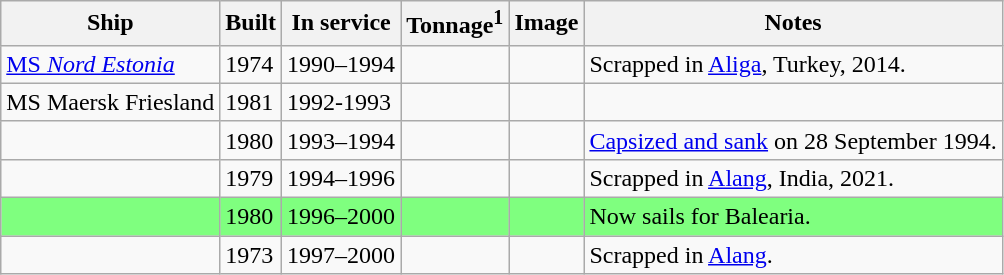<table class="wikitable">
<tr>
<th>Ship</th>
<th>Built</th>
<th>In service</th>
<th>Tonnage<sup>1</sup></th>
<th>Image</th>
<th>Notes</th>
</tr>
<tr>
<td><a href='#'>MS <em>Nord Estonia</em></a></td>
<td>1974</td>
<td>1990–1994</td>
<td align="Center"></td>
<td></td>
<td>Scrapped in <a href='#'>Aliga</a>, Turkey, 2014.</td>
</tr>
<tr>
<td>MS Maersk Friesland</td>
<td>1981</td>
<td>1992-1993</td>
<td align="Center"></td>
<td></td>
<td></td>
</tr>
<tr>
<td></td>
<td>1980</td>
<td>1993–1994</td>
<td align="Center"></td>
<td></td>
<td><a href='#'>Capsized and sank</a> on 28 September 1994.</td>
</tr>
<tr>
<td></td>
<td>1979</td>
<td>1994–1996</td>
<td align="Center"></td>
<td></td>
<td>Scrapped in <a href='#'>Alang</a>, India, 2021.</td>
</tr>
<tr style="background:#7FFF7F;">
<td></td>
<td>1980</td>
<td>1996–2000</td>
<td align="Center"></td>
<td></td>
<td>Now sails for Balearia.</td>
</tr>
<tr>
<td></td>
<td>1973</td>
<td>1997–2000</td>
<td align="Center"></td>
<td></td>
<td>Scrapped in <a href='#'>Alang</a>.</td>
</tr>
</table>
